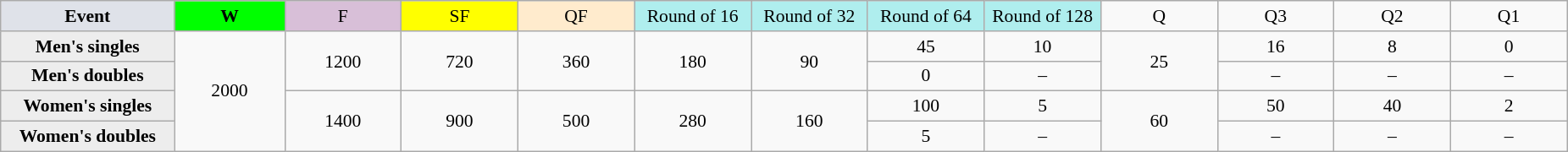<table class=wikitable style=font-size:90%;text-align:center>
<tr>
<td style="width:130px; background:#dfe2e9;"><strong>Event</strong></td>
<td style="width:80px; background:lime;"><strong>W</strong></td>
<td style="width:85px; background:thistle;">F</td>
<td style="width:85px; background:#ff0;">SF</td>
<td style="width:85px; background:#ffebcd;">QF</td>
<td style="width:85px; background:#afeeee;">Round of 16</td>
<td style="width:85px; background:#afeeee;">Round of 32</td>
<td style="width:85px; background:#afeeee;">Round of 64</td>
<td style="width:85px; background:#afeeee;">Round of 128</td>
<td width=85>Q</td>
<td width=85>Q3</td>
<td width=85>Q2</td>
<td width=85>Q1</td>
</tr>
<tr>
<th style="background:#ededed;">Men's singles</th>
<td rowspan=4>2000</td>
<td rowspan=2>1200</td>
<td rowspan=2>720</td>
<td rowspan=2>360</td>
<td rowspan=2>180</td>
<td rowspan=2>90</td>
<td>45</td>
<td>10</td>
<td rowspan=2>25</td>
<td>16</td>
<td>8</td>
<td>0</td>
</tr>
<tr>
<th style="background:#ededed;">Men's doubles</th>
<td>0</td>
<td>–</td>
<td>–</td>
<td>–</td>
<td>–</td>
</tr>
<tr>
<th style="background:#ededed;">Women's singles</th>
<td rowspan=2>1400</td>
<td rowspan=2>900</td>
<td rowspan=2>500</td>
<td rowspan=2>280</td>
<td rowspan=2>160</td>
<td>100</td>
<td>5</td>
<td rowspan=2>60</td>
<td>50</td>
<td>40</td>
<td>2</td>
</tr>
<tr>
<th style="background:#ededed;">Women's doubles</th>
<td>5</td>
<td>–</td>
<td>–</td>
<td>–</td>
<td>–</td>
</tr>
</table>
